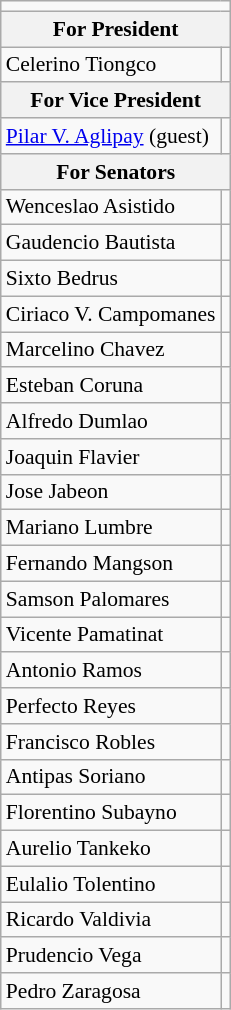<table class=wikitable style="font-size:90%">
<tr>
<td colspan=4 bgcolor=></td>
</tr>
<tr>
<th colspan=5>For President</th>
</tr>
<tr>
<td>Celerino Tiongco</td>
<td></td>
</tr>
<tr>
<th colspan=5>For Vice President</th>
</tr>
<tr>
<td><a href='#'>Pilar V. Aglipay</a> (guest)</td>
<td></td>
</tr>
<tr>
<th colspan=5>For Senators</th>
</tr>
<tr>
<td>Wenceslao Asistido</td>
<td></td>
</tr>
<tr>
<td>Gaudencio Bautista</td>
<td></td>
</tr>
<tr>
<td>Sixto Bedrus</td>
<td></td>
</tr>
<tr>
<td>Ciriaco V. Campomanes</td>
<td></td>
</tr>
<tr>
<td>Marcelino Chavez</td>
<td></td>
</tr>
<tr>
<td>Esteban Coruna</td>
<td></td>
</tr>
<tr>
<td>Alfredo Dumlao</td>
<td></td>
</tr>
<tr>
<td>Joaquin Flavier</td>
<td></td>
</tr>
<tr>
<td>Jose Jabeon</td>
<td></td>
</tr>
<tr>
<td>Mariano Lumbre</td>
<td></td>
</tr>
<tr>
<td>Fernando Mangson</td>
<td></td>
</tr>
<tr>
<td>Samson Palomares</td>
<td></td>
</tr>
<tr>
<td>Vicente Pamatinat</td>
<td></td>
</tr>
<tr>
<td>Antonio Ramos</td>
<td></td>
</tr>
<tr>
<td>Perfecto Reyes</td>
<td></td>
</tr>
<tr>
<td>Francisco Robles</td>
<td></td>
</tr>
<tr>
<td>Antipas Soriano</td>
<td></td>
</tr>
<tr>
<td>Florentino Subayno</td>
<td></td>
</tr>
<tr>
<td>Aurelio Tankeko</td>
<td></td>
</tr>
<tr>
<td>Eulalio Tolentino</td>
<td></td>
</tr>
<tr>
<td>Ricardo Valdivia</td>
<td></td>
</tr>
<tr>
<td>Prudencio Vega</td>
<td></td>
</tr>
<tr>
<td>Pedro Zaragosa</td>
<td></td>
</tr>
</table>
